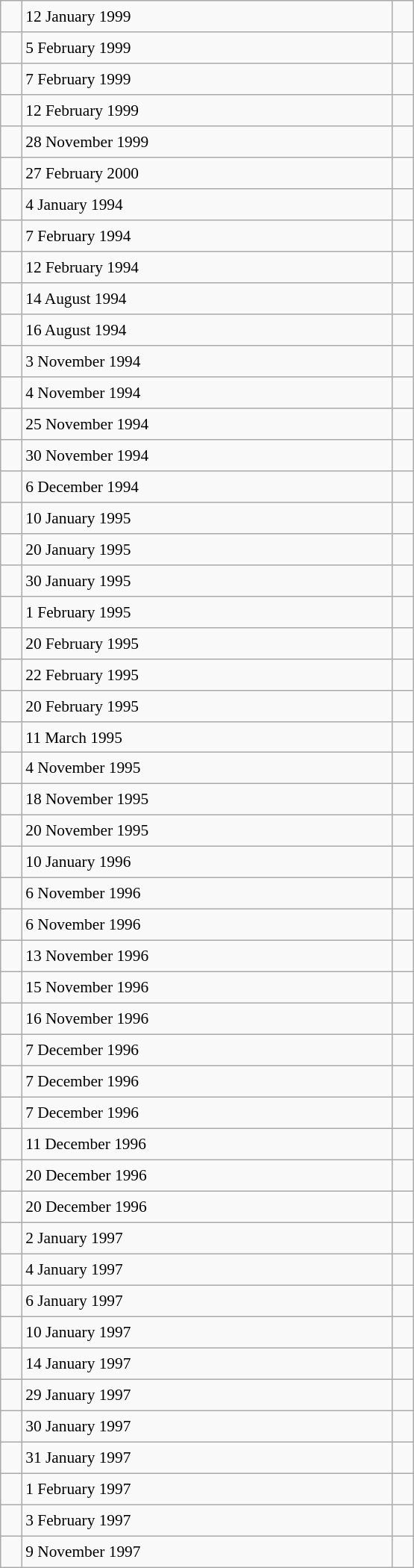<table class="wikitable" style="font-size: 89%; float: left; width: 26em; margin-right: 1em; height: 1400px">
<tr>
<td></td>
<td>12 January 1999</td>
<td></td>
</tr>
<tr>
<td></td>
<td>5 February 1999</td>
<td></td>
</tr>
<tr>
<td></td>
<td>7 February 1999</td>
<td></td>
</tr>
<tr>
<td></td>
<td>12 February 1999</td>
<td></td>
</tr>
<tr>
<td></td>
<td>28 November 1999</td>
<td></td>
</tr>
<tr>
<td></td>
<td>27 February 2000</td>
<td></td>
</tr>
<tr>
<td></td>
<td>4 January 1994</td>
<td></td>
</tr>
<tr>
<td></td>
<td>7 February 1994</td>
<td></td>
</tr>
<tr>
<td></td>
<td>12 February 1994</td>
<td></td>
</tr>
<tr>
<td></td>
<td>14 August 1994</td>
<td></td>
</tr>
<tr>
<td></td>
<td>16 August 1994</td>
<td></td>
</tr>
<tr>
<td></td>
<td>3 November 1994</td>
<td></td>
</tr>
<tr>
<td></td>
<td>4 November 1994</td>
<td></td>
</tr>
<tr>
<td></td>
<td>25 November 1994</td>
<td></td>
</tr>
<tr>
<td></td>
<td>30 November 1994</td>
<td></td>
</tr>
<tr>
<td></td>
<td>6 December 1994</td>
<td></td>
</tr>
<tr>
<td></td>
<td>10 January 1995</td>
<td></td>
</tr>
<tr>
<td></td>
<td>20 January 1995</td>
<td></td>
</tr>
<tr>
<td></td>
<td>30 January 1995</td>
<td></td>
</tr>
<tr>
<td></td>
<td>1 February 1995</td>
<td></td>
</tr>
<tr>
<td></td>
<td>20 February 1995</td>
<td></td>
</tr>
<tr>
<td></td>
<td>22 February 1995</td>
<td></td>
</tr>
<tr>
<td></td>
<td>20 February 1995</td>
<td></td>
</tr>
<tr>
<td></td>
<td>11 March 1995</td>
<td></td>
</tr>
<tr>
<td></td>
<td>4 November 1995</td>
<td></td>
</tr>
<tr>
<td></td>
<td>18 November 1995</td>
<td></td>
</tr>
<tr>
<td></td>
<td>20 November 1995</td>
<td></td>
</tr>
<tr>
<td></td>
<td>10 January 1996</td>
<td></td>
</tr>
<tr>
<td></td>
<td>6 November 1996</td>
<td></td>
</tr>
<tr>
<td></td>
<td>6 November 1996</td>
<td></td>
</tr>
<tr>
<td></td>
<td>13 November 1996</td>
<td></td>
</tr>
<tr>
<td></td>
<td>15 November 1996</td>
<td></td>
</tr>
<tr>
<td></td>
<td>16 November 1996</td>
<td></td>
</tr>
<tr>
<td></td>
<td>7 December 1996</td>
<td></td>
</tr>
<tr>
<td></td>
<td>7 December 1996</td>
<td></td>
</tr>
<tr>
<td></td>
<td>7 December 1996</td>
<td></td>
</tr>
<tr>
<td></td>
<td>11 December 1996</td>
<td></td>
</tr>
<tr>
<td></td>
<td>20 December 1996</td>
<td></td>
</tr>
<tr>
<td></td>
<td>20 December 1996</td>
<td></td>
</tr>
<tr>
<td></td>
<td>2 January 1997</td>
<td></td>
</tr>
<tr>
<td></td>
<td>4 January 1997</td>
<td></td>
</tr>
<tr>
<td></td>
<td>6 January 1997</td>
<td></td>
</tr>
<tr>
<td></td>
<td>10 January 1997</td>
<td></td>
</tr>
<tr>
<td></td>
<td>14 January 1997</td>
<td></td>
</tr>
<tr>
<td></td>
<td>29 January 1997</td>
<td></td>
</tr>
<tr>
<td></td>
<td>30 January 1997</td>
<td></td>
</tr>
<tr>
<td></td>
<td>31 January 1997</td>
<td></td>
</tr>
<tr>
<td></td>
<td>1 February 1997</td>
<td></td>
</tr>
<tr>
<td></td>
<td>3 February 1997</td>
<td></td>
</tr>
<tr>
<td></td>
<td>9 November 1997</td>
<td></td>
</tr>
</table>
